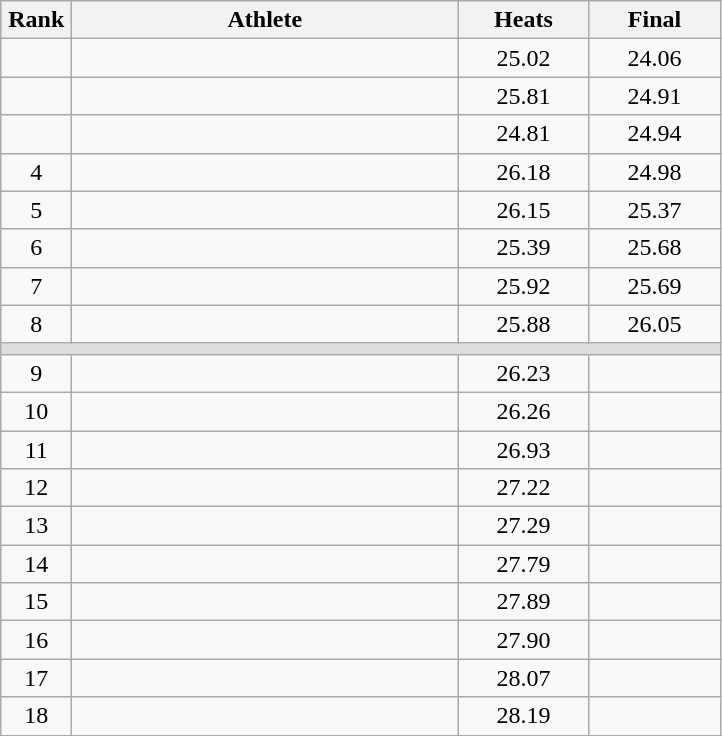<table class=wikitable style="text-align:center">
<tr>
<th width=40>Rank</th>
<th width=250>Athlete</th>
<th width=80>Heats</th>
<th width=80>Final</th>
</tr>
<tr>
<td></td>
<td align=left></td>
<td>25.02</td>
<td>24.06</td>
</tr>
<tr>
<td></td>
<td align=left></td>
<td>25.81</td>
<td>24.91</td>
</tr>
<tr>
<td></td>
<td align=left></td>
<td>24.81</td>
<td>24.94</td>
</tr>
<tr>
<td>4</td>
<td align=left></td>
<td>26.18</td>
<td>24.98</td>
</tr>
<tr>
<td>5</td>
<td align=left></td>
<td>26.15</td>
<td>25.37</td>
</tr>
<tr>
<td>6</td>
<td align=left></td>
<td>25.39</td>
<td>25.68</td>
</tr>
<tr>
<td>7</td>
<td align=left></td>
<td>25.92</td>
<td>25.69</td>
</tr>
<tr>
<td>8</td>
<td align=left></td>
<td>25.88</td>
<td>26.05</td>
</tr>
<tr bgcolor=#DDDDDD>
<td colspan=4></td>
</tr>
<tr>
<td>9</td>
<td align=left></td>
<td>26.23</td>
<td></td>
</tr>
<tr>
<td>10</td>
<td align=left></td>
<td>26.26</td>
<td></td>
</tr>
<tr>
<td>11</td>
<td align=left></td>
<td>26.93</td>
<td></td>
</tr>
<tr>
<td>12</td>
<td align=left></td>
<td>27.22</td>
<td></td>
</tr>
<tr>
<td>13</td>
<td align=left></td>
<td>27.29</td>
<td></td>
</tr>
<tr>
<td>14</td>
<td align=left></td>
<td>27.79</td>
<td></td>
</tr>
<tr>
<td>15</td>
<td align=left></td>
<td>27.89</td>
<td></td>
</tr>
<tr>
<td>16</td>
<td align=left></td>
<td>27.90</td>
<td></td>
</tr>
<tr>
<td>17</td>
<td align=left></td>
<td>28.07</td>
<td></td>
</tr>
<tr>
<td>18</td>
<td align=left></td>
<td>28.19</td>
<td></td>
</tr>
</table>
